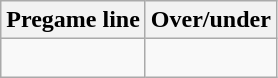<table class="wikitable">
<tr align="center">
<th style=>Pregame line</th>
<th style=>Over/under</th>
</tr>
<tr align="center">
<td> </td>
<td> </td>
</tr>
</table>
